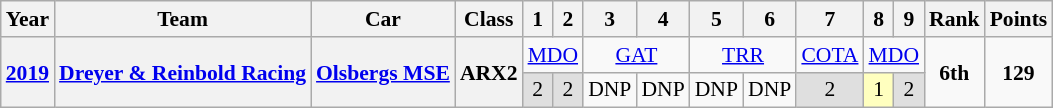<table class="wikitable" style="text-align:center; font-size:90%;">
<tr valign="top">
<th>Year</th>
<th>Team</th>
<th>Car</th>
<th>Class</th>
<th>1</th>
<th>2</th>
<th>3</th>
<th>4</th>
<th>5</th>
<th>6</th>
<th>7</th>
<th>8</th>
<th>9</th>
<th>Rank</th>
<th>Points</th>
</tr>
<tr>
<th rowspan=2><a href='#'>2019</a></th>
<th rowspan=2><a href='#'>Dreyer & Reinbold Racing</a></th>
<th rowspan=2><a href='#'>Olsbergs MSE</a></th>
<th rowspan=2>ARX2</th>
<td colspan=2><a href='#'>MDO</a></td>
<td colspan=2><a href='#'>GAT</a></td>
<td colspan=2><a href='#'>TRR</a></td>
<td><a href='#'>COTA</a></td>
<td colspan=2><a href='#'>MDO</a></td>
<td rowspan=2><strong>6th</strong></td>
<td rowspan=2><strong>129</strong></td>
</tr>
<tr>
<td style="background:#DFDFDF;">2</td>
<td style="background:#DFDFDF;">2</td>
<td>DNP</td>
<td>DNP</td>
<td>DNP</td>
<td>DNP</td>
<td style="background:#DFDFDF;">2</td>
<td style="background:#FFFFBF;">1</td>
<td style="background:#DFDFDF;">2</td>
</tr>
</table>
